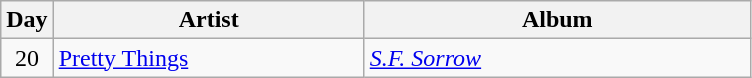<table class="wikitable" border="1">
<tr>
<th>Day</th>
<th width="200">Artist</th>
<th width="250">Album</th>
</tr>
<tr>
<td style="text-align:center;" rowspan="1">20</td>
<td><a href='#'>Pretty Things</a></td>
<td><em><a href='#'>S.F. Sorrow</a></em></td>
</tr>
</table>
